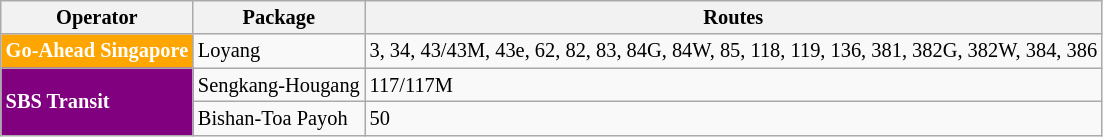<table class="wikitable" style="font-size:85%; text-align: left">
<tr>
<th>Operator</th>
<th>Package</th>
<th>Routes</th>
</tr>
<tr>
<td style="background-color:#FFA500; color: white"><strong>Go-Ahead Singapore</strong></td>
<td>Loyang</td>
<td>3, 34, 43/43M, 43e, 62, 82, 83, 84G, 84W, 85, 118, 119, 136, 381, 382G, 382W, 384, 386</td>
</tr>
<tr>
<td rowspan=2 style="background-color:#800080; color: white"><strong>SBS Transit</strong></td>
<td>Sengkang-Hougang</td>
<td>117/117M</td>
</tr>
<tr>
<td>Bishan-Toa Payoh</td>
<td>50</td>
</tr>
</table>
